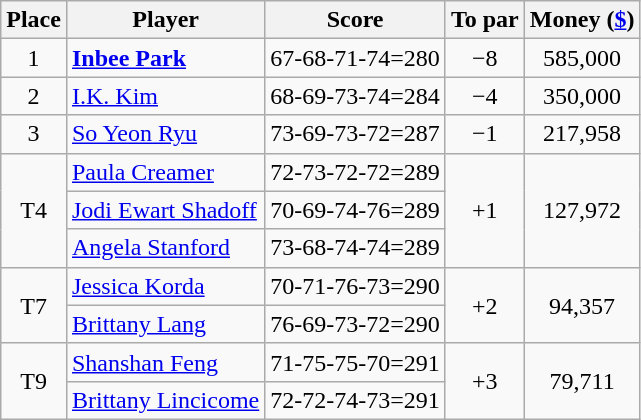<table class="wikitable">
<tr>
<th>Place</th>
<th>Player</th>
<th>Score</th>
<th>To par</th>
<th>Money (<a href='#'>$</a>)</th>
</tr>
<tr>
<td align=center>1</td>
<td> <strong><a href='#'>Inbee Park</a></strong></td>
<td>67-68-71-74=280</td>
<td align=center>−8</td>
<td align=center>585,000</td>
</tr>
<tr>
<td align=center>2</td>
<td> <a href='#'>I.K. Kim</a></td>
<td>68-69-73-74=284</td>
<td align=center>−4</td>
<td align=center>350,000</td>
</tr>
<tr>
<td align=center>3</td>
<td> <a href='#'>So Yeon Ryu</a></td>
<td>73-69-73-72=287</td>
<td align=center>−1</td>
<td align=center>217,958</td>
</tr>
<tr>
<td align=center rowspan=3>T4</td>
<td> <a href='#'>Paula Creamer</a></td>
<td>72-73-72-72=289</td>
<td align=center rowspan=3>+1</td>
<td align=center rowspan=3>127,972</td>
</tr>
<tr>
<td> <a href='#'>Jodi Ewart Shadoff</a></td>
<td>70-69-74-76=289</td>
</tr>
<tr>
<td> <a href='#'>Angela Stanford</a></td>
<td>73-68-74-74=289</td>
</tr>
<tr>
<td align=center rowspan=2>T7</td>
<td> <a href='#'>Jessica Korda</a></td>
<td>70-71-76-73=290</td>
<td align=center rowspan=2>+2</td>
<td align=center rowspan=2>94,357</td>
</tr>
<tr>
<td> <a href='#'>Brittany Lang</a></td>
<td>76-69-73-72=290</td>
</tr>
<tr>
<td align=center rowspan=2>T9</td>
<td> <a href='#'>Shanshan Feng</a></td>
<td>71-75-75-70=291</td>
<td align=center rowspan=2>+3</td>
<td align=center rowspan=2>79,711</td>
</tr>
<tr>
<td> <a href='#'>Brittany Lincicome</a></td>
<td>72-72-74-73=291</td>
</tr>
</table>
